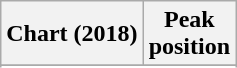<table class="wikitable sortable">
<tr>
<th>Chart (2018)</th>
<th>Peak<br>position</th>
</tr>
<tr>
</tr>
<tr>
</tr>
<tr>
</tr>
<tr>
</tr>
<tr>
</tr>
</table>
